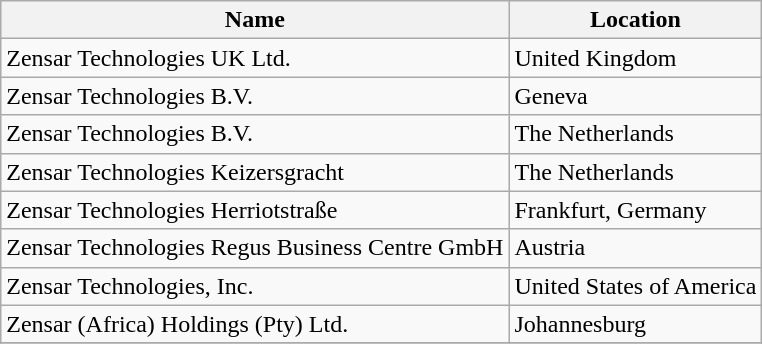<table class="wikitable sortable">
<tr>
<th>Name</th>
<th>Location</th>
</tr>
<tr>
<td>Zensar Technologies UK Ltd.</td>
<td>United Kingdom</td>
</tr>
<tr>
<td>Zensar Technologies B.V.</td>
<td>Geneva</td>
</tr>
<tr>
<td>Zensar Technologies B.V.</td>
<td>The Netherlands</td>
</tr>
<tr>
<td>Zensar Technologies Keizersgracht</td>
<td>The Netherlands</td>
</tr>
<tr>
<td>Zensar Technologies Herriotstraße</td>
<td>Frankfurt, Germany</td>
</tr>
<tr>
<td>Zensar Technologies Regus Business Centre GmbH</td>
<td>Austria</td>
</tr>
<tr>
<td>Zensar Technologies, Inc.</td>
<td>United States of America</td>
</tr>
<tr>
<td>Zensar (Africa) Holdings (Pty) Ltd.</td>
<td>Johannesburg</td>
</tr>
<tr>
</tr>
</table>
